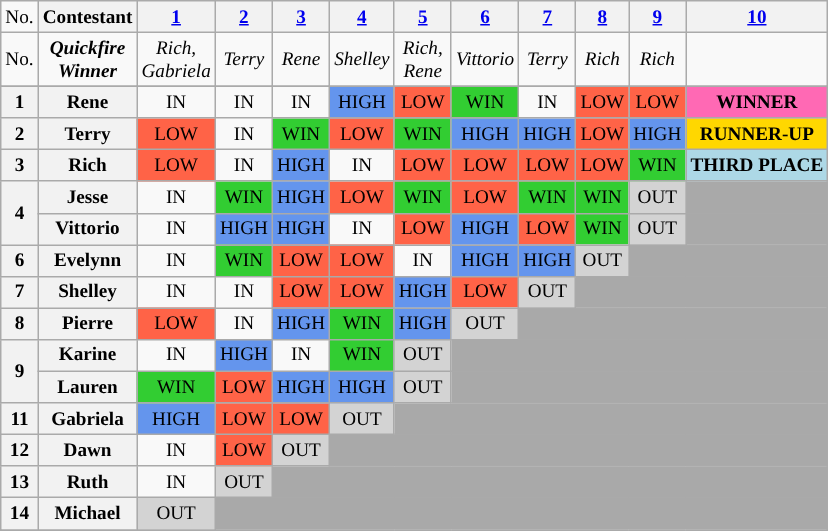<table class="wikitable" style="text-align:center; align=center; font-size:80%">
<tr>
<td>No.</td>
<th>Contestant</th>
<th><a href='#'>1</a></th>
<th><a href='#'>2</a></th>
<th><a href='#'>3</a></th>
<th><a href='#'>4</a></th>
<th><a href='#'>5</a></th>
<th><a href='#'>6</a></th>
<th><a href='#'>7</a></th>
<th><a href='#'>8</a></th>
<th><a href='#'>9</a></th>
<th><a href='#'>10</a></th>
</tr>
<tr>
<td>No.</td>
<td><strong><em>Quickfire</em></strong><br><strong><em>Winner</em></strong></td>
<td><em>Rich,<br>Gabriela</em></td>
<td><em>Terry</em></td>
<td><em>Rene</em></td>
<td><em>Shelley</em></td>
<td><em>Rich,<br>Rene</em></td>
<td><em>Vittorio</em></td>
<td><em>Terry</em></td>
<td><em>Rich</em></td>
<td><em>Rich</em></td>
<td></td>
</tr>
<tr>
</tr>
<tr>
<th>1</th>
<th>Rene</th>
<td>IN</td>
<td>IN</td>
<td>IN</td>
<td style="background:cornflowerblue;">HIGH</td>
<td style="background:tomato;">LOW</td>
<td style= "background:limegreen;">WIN</td>
<td>IN</td>
<td style="background:tomato;">LOW</td>
<td style="background:tomato;">LOW</td>
<td style="background:hotpink;"><strong>WINNER</strong></td>
</tr>
<tr>
<th>2</th>
<th>Terry</th>
<td style="background:tomato;">LOW</td>
<td>IN</td>
<td style="background:limegreen;">WIN</td>
<td style="background:tomato;">LOW</td>
<td style="background:limegreen;">WIN</td>
<td style="background:cornflowerblue;">HIGH</td>
<td style="background:cornflowerblue;">HIGH</td>
<td style="background:tomato;">LOW</td>
<td style="background:cornflowerblue;">HIGH</td>
<td style="background:gold"><strong>RUNNER-UP</strong></td>
</tr>
<tr>
<th>3</th>
<th>Rich</th>
<td style="background:tomato">LOW</td>
<td>IN</td>
<td style="background:cornflowerblue;">HIGH</td>
<td>IN</td>
<td style="background:tomato;">LOW</td>
<td style="background:tomato;">LOW</td>
<td style="background:tomato;">LOW</td>
<td style="background:tomato;">LOW</td>
<td style="background:limegreen;">WIN</td>
<td style="background:lightblue"><strong>THIRD PLACE</strong></td>
</tr>
<tr>
<th rowspan="2">4</th>
<th>Jesse</th>
<td>IN</td>
<td style="background:limegreen;">WIN</td>
<td style="background:cornflowerblue;">HIGH</td>
<td style="background:tomato;">LOW</td>
<td style="background:limegreen;">WIN</td>
<td style="background:tomato;">LOW</td>
<td style="background:limegreen;">WIN</td>
<td style="background:limegreen;">WIN</td>
<td style="background:lightgray;">OUT</td>
<td bgcolor="darkgray" colspan=13></td>
</tr>
<tr>
<th>Vittorio</th>
<td>IN</td>
<td style="background:cornflowerblue;">HIGH</td>
<td style="background:cornflowerblue;">HIGH</td>
<td>IN</td>
<td style="background:tomato;">LOW</td>
<td style="background:cornflowerblue;">HIGH</td>
<td style="background:tomato;">LOW</td>
<td style="background:limegreen;">WIN</td>
<td style="background:lightgray;">OUT</td>
<td bgcolor="darkgray" colspan=13></td>
</tr>
<tr>
<th>6</th>
<th>Evelynn</th>
<td>IN</td>
<td style="background:limegreen;">WIN</td>
<td style="background:tomato;">LOW</td>
<td style="background:tomato;">LOW</td>
<td>IN</td>
<td style="background:cornflowerblue;">HIGH</td>
<td style="background:cornflowerblue;">HIGH</td>
<td style="background:lightgray;">OUT</td>
<td bgcolor="darkgray" colspan=13></td>
</tr>
<tr>
<th>7</th>
<th>Shelley</th>
<td>IN</td>
<td>IN</td>
<td style="background:tomato;">LOW</td>
<td style="background:tomato;">LOW</td>
<td style="background:cornflowerblue;">HIGH</td>
<td style="background:tomato;">LOW</td>
<td style="background:lightgray;">OUT</td>
<td bgcolor="darkgray" colspan=13></td>
</tr>
<tr>
<th>8</th>
<th>Pierre</th>
<td style="background:tomato;">LOW</td>
<td>IN</td>
<td style="background:cornflowerblue;">HIGH</td>
<td style="background:limegreen;">WIN</td>
<td style="background:cornflowerblue;">HIGH</td>
<td style="background:lightgray;">OUT</td>
<td bgcolor="darkgray" colspan=13></td>
</tr>
<tr>
<th rowspan="2">9</th>
<th>Karine</th>
<td>IN</td>
<td style="background:cornflowerblue;">HIGH</td>
<td>IN</td>
<td style="background:limegreen;">WIN</td>
<td style="background:lightgray;">OUT</td>
<td bgcolor="darkgray" colspan=13></td>
</tr>
<tr>
<th>Lauren</th>
<td style="background:limegreen;">WIN</td>
<td style="background:tomato;">LOW</td>
<td style="background:cornflowerblue;">HIGH</td>
<td style="background:cornflowerblue;">HIGH</td>
<td style="background:lightgray;">OUT</td>
<td bgcolor="darkgray" colspan=13></td>
</tr>
<tr>
<th>11</th>
<th>Gabriela</th>
<td style="background:cornflowerblue;">HIGH</td>
<td style="background:tomato;">LOW</td>
<td style="background:tomato;">LOW</td>
<td style="background:lightgray;">OUT</td>
<td bgcolor="darkgray" colspan=13></td>
</tr>
<tr>
<th>12</th>
<th>Dawn</th>
<td>IN</td>
<td style="background:tomato;">LOW</td>
<td style="background:lightgray;">OUT</td>
<td bgcolor="darkgray" colspan=13></td>
</tr>
<tr>
<th>13</th>
<th>Ruth</th>
<td>IN</td>
<td style="background:lightgray;">OUT</td>
<td bgcolor="darkgray" colspan=13></td>
</tr>
<tr>
<th>14</th>
<th>Michael</th>
<td style="background:lightgray;">OUT</td>
<td bgcolor="darkgray" colspan=13></td>
</tr>
<tr>
</tr>
<tr>
</tr>
</table>
